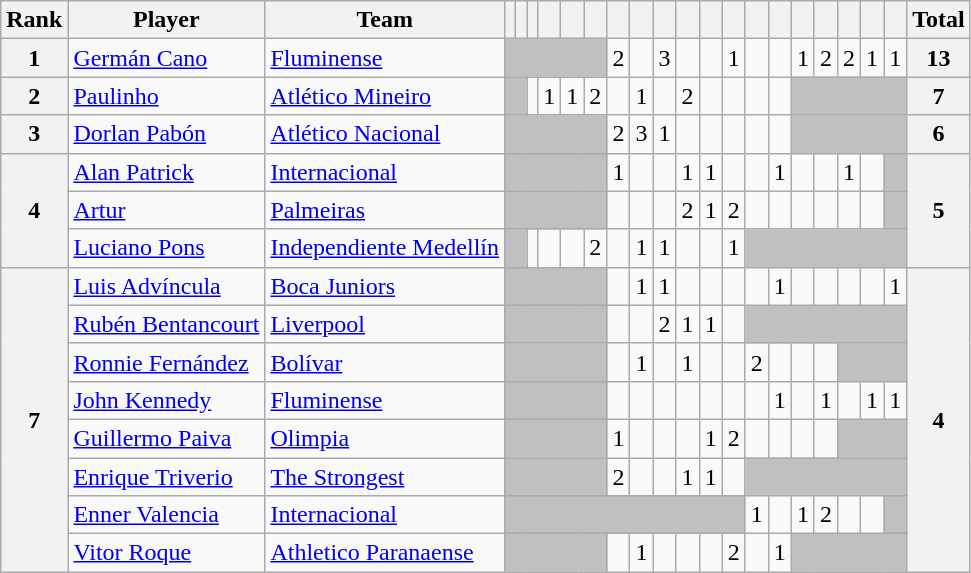<table class="wikitable" style="text-align:center">
<tr>
<th>Rank</th>
<th>Player</th>
<th>Team</th>
<th></th>
<th></th>
<th></th>
<th></th>
<th></th>
<th></th>
<th></th>
<th></th>
<th></th>
<th></th>
<th></th>
<th></th>
<th></th>
<th></th>
<th></th>
<th></th>
<th></th>
<th></th>
<th>  </th>
<th>Total</th>
</tr>
<tr>
<th>1</th>
<td align=left> <a href='#'>Germán Cano</a></td>
<td align=left> <a href='#'>Fluminense</a></td>
<td bgcolor="silver" colspan=6></td>
<td>2</td>
<td></td>
<td>3</td>
<td></td>
<td></td>
<td>1</td>
<td></td>
<td></td>
<td>1</td>
<td>2</td>
<td>2</td>
<td>1</td>
<td>1</td>
<th>13</th>
</tr>
<tr>
<th>2</th>
<td align=left> <a href='#'>Paulinho</a></td>
<td align=left> <a href='#'>Atlético Mineiro</a></td>
<td bgcolor="silver" colspan=2></td>
<td></td>
<td>1</td>
<td>1</td>
<td>2</td>
<td></td>
<td>1</td>
<td></td>
<td>2</td>
<td></td>
<td></td>
<td></td>
<td></td>
<td bgcolor="silver" colspan=5></td>
<th>7</th>
</tr>
<tr>
<th>3</th>
<td align=left> <a href='#'>Dorlan Pabón</a></td>
<td align=left> <a href='#'>Atlético Nacional</a></td>
<td bgcolor="silver" colspan=6></td>
<td>2</td>
<td>3</td>
<td>1</td>
<td></td>
<td></td>
<td></td>
<td></td>
<td></td>
<td bgcolor="silver" colspan=5></td>
<th>6</th>
</tr>
<tr>
<th rowspan=3>4</th>
<td align=left> <a href='#'>Alan Patrick</a></td>
<td align=left> <a href='#'>Internacional</a></td>
<td bgcolor="silver" colspan=6></td>
<td>1</td>
<td></td>
<td></td>
<td>1</td>
<td>1</td>
<td></td>
<td></td>
<td>1</td>
<td></td>
<td></td>
<td>1</td>
<td></td>
<td bgcolor="silver"></td>
<th rowspan=3>5</th>
</tr>
<tr>
<td align=left> <a href='#'>Artur</a></td>
<td align=left> <a href='#'>Palmeiras</a></td>
<td bgcolor="silver" colspan=6></td>
<td></td>
<td></td>
<td></td>
<td>2</td>
<td>1</td>
<td>2</td>
<td></td>
<td></td>
<td></td>
<td></td>
<td></td>
<td></td>
<td bgcolor="silver"></td>
</tr>
<tr>
<td align=left> <a href='#'>Luciano Pons</a></td>
<td align=left> <a href='#'>Independiente Medellín</a></td>
<td bgcolor="silver" colspan=2></td>
<td></td>
<td></td>
<td></td>
<td>2</td>
<td></td>
<td>1</td>
<td>1</td>
<td></td>
<td></td>
<td>1</td>
<td bgcolor="silver" colspan=7></td>
</tr>
<tr>
<th rowspan=8>7</th>
<td align=left> <a href='#'>Luis Advíncula</a></td>
<td align=left> <a href='#'>Boca Juniors</a></td>
<td bgcolor="silver" colspan=6></td>
<td></td>
<td>1</td>
<td>1</td>
<td></td>
<td></td>
<td></td>
<td></td>
<td>1</td>
<td></td>
<td></td>
<td></td>
<td></td>
<td>1</td>
<th rowspan=8>4</th>
</tr>
<tr>
<td align=left> <a href='#'>Rubén Bentancourt</a></td>
<td align=left> <a href='#'>Liverpool</a></td>
<td bgcolor="silver" colspan=6></td>
<td></td>
<td></td>
<td>2</td>
<td>1</td>
<td>1</td>
<td></td>
<td bgcolor="silver" colspan=7></td>
</tr>
<tr>
<td align=left> <a href='#'>Ronnie Fernández</a></td>
<td align=left> <a href='#'>Bolívar</a></td>
<td bgcolor="silver" colspan=6></td>
<td></td>
<td>1</td>
<td></td>
<td>1</td>
<td></td>
<td></td>
<td>2</td>
<td></td>
<td></td>
<td></td>
<td bgcolor="silver" colspan=3></td>
</tr>
<tr>
<td align=left> <a href='#'>John Kennedy</a></td>
<td align=left> <a href='#'>Fluminense</a></td>
<td bgcolor="silver" colspan=6></td>
<td></td>
<td></td>
<td></td>
<td></td>
<td></td>
<td></td>
<td></td>
<td>1</td>
<td></td>
<td>1</td>
<td></td>
<td>1</td>
<td>1</td>
</tr>
<tr>
<td align=left> <a href='#'>Guillermo Paiva</a></td>
<td align=left> <a href='#'>Olimpia</a></td>
<td bgcolor="silver" colspan=6></td>
<td>1</td>
<td></td>
<td></td>
<td></td>
<td>1</td>
<td>2</td>
<td></td>
<td></td>
<td></td>
<td></td>
<td bgcolor="silver" colspan=3></td>
</tr>
<tr>
<td align=left> <a href='#'>Enrique Triverio</a></td>
<td align=left> <a href='#'>The Strongest</a></td>
<td bgcolor="silver" colspan=6></td>
<td>2</td>
<td></td>
<td></td>
<td>1</td>
<td>1</td>
<td></td>
<td bgcolor="silver" colspan=7></td>
</tr>
<tr>
<td align=left> <a href='#'>Enner Valencia</a></td>
<td align=left> <a href='#'>Internacional</a></td>
<td bgcolor="silver" colspan=12></td>
<td>1</td>
<td></td>
<td>1</td>
<td>2</td>
<td></td>
<td></td>
<td bgcolor="silver"></td>
</tr>
<tr>
<td align=left> <a href='#'>Vitor Roque</a></td>
<td align=left> <a href='#'>Athletico Paranaense</a></td>
<td bgcolor="silver" colspan=6></td>
<td></td>
<td>1</td>
<td></td>
<td></td>
<td></td>
<td>2</td>
<td></td>
<td>1</td>
<td bgcolor="silver" colspan=5></td>
</tr>
</table>
